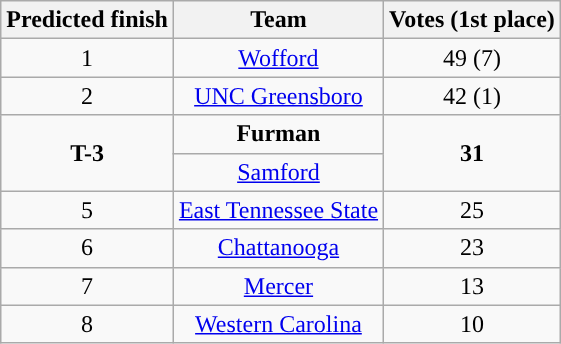<table class="wikitable" border="1">
<tr align=center>
<th>Predicted finish</th>
<th>Team</th>
<th>Votes (1st place)</th>
</tr>
<tr align="center">
<td>1</td>
<td><a href='#'>Wofford</a></td>
<td>49 (7)</td>
</tr>
<tr align="center">
<td>2</td>
<td><a href='#'>UNC Greensboro</a></td>
<td>42 (1)</td>
</tr>
<tr align="center">
<td rowspan=2><strong>T-3</strong></td>
<td><strong>Furman</strong></td>
<td rowspan=2><strong>31</strong></td>
</tr>
<tr align="center">
<td><a href='#'>Samford</a></td>
</tr>
<tr align="center">
<td>5</td>
<td><a href='#'>East Tennessee State</a></td>
<td>25</td>
</tr>
<tr align="center">
<td>6</td>
<td><a href='#'>Chattanooga</a></td>
<td>23</td>
</tr>
<tr align="center">
<td>7</td>
<td><a href='#'>Mercer</a></td>
<td>13</td>
</tr>
<tr align="center">
<td>8</td>
<td><a href='#'>Western Carolina</a></td>
<td>10</td>
</tr>
</table>
